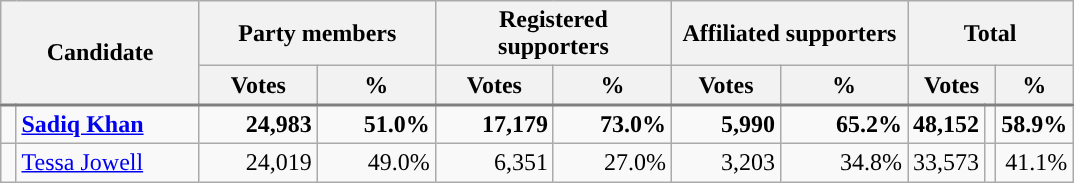<table class="wikitable">
<tr>
<th colspan="2" scope="col" rowspan="2" width="125">Candidate</th>
<th scope="col" colspan="2" width="150">Party members</th>
<th scope="col" colspan="2" width="150">Registered supporters</th>
<th scope="col" colspan="2" width="150">Affiliated supporters</th>
<th scope="col" colspan="3" width="75">Total</th>
</tr>
<tr style="border-bottom: 2px solid gray;">
<th>Votes</th>
<th>%</th>
<th>Votes</th>
<th>%</th>
<th>Votes</th>
<th>%</th>
<th scope="col" colspan="2">Votes</th>
<th>%</th>
</tr>
<tr align="right">
<td style="background-color: "></td>
<td scope="row" align="left"><strong><a href='#'>Sadiq Khan</a></strong> </td>
<td><strong>24,983</strong></td>
<td><strong>51.0%</strong></td>
<td><strong>17,179</strong></td>
<td><strong>73.0%</strong></td>
<td><strong>5,990</strong></td>
<td><strong>65.2%</strong></td>
<td><strong>48,152</strong></td>
<td align=center></td>
<td><strong>58.9%</strong></td>
</tr>
<tr align="right">
<td style="background-color: "></td>
<td scope="row" align="left"><a href='#'>Tessa Jowell</a></td>
<td>24,019</td>
<td>49.0%</td>
<td>6,351</td>
<td>27.0%</td>
<td>3,203</td>
<td>34.8%</td>
<td>33,573</td>
<td align=center></td>
<td>41.1%</td>
</tr>
</table>
